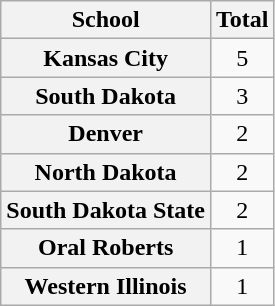<table class=wikitable style="text-align:center">
<tr>
<th>School</th>
<th>Total</th>
</tr>
<tr>
<th style=>Kansas City</th>
<td>5</td>
</tr>
<tr>
<th style=>South Dakota</th>
<td>3</td>
</tr>
<tr>
<th style=>Denver</th>
<td>2</td>
</tr>
<tr>
<th style=>North Dakota</th>
<td>2</td>
</tr>
<tr>
<th style=>South Dakota State</th>
<td>2</td>
</tr>
<tr>
<th style=>Oral Roberts</th>
<td>1</td>
</tr>
<tr>
<th style=>Western Illinois</th>
<td>1</td>
</tr>
</table>
